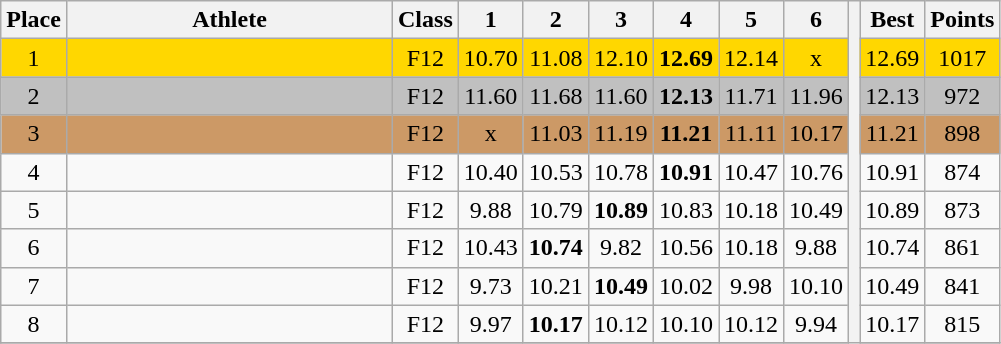<table class="wikitable" style="text-align:center">
<tr>
<th>Place</th>
<th width=210>Athlete</th>
<th>Class</th>
<th>1</th>
<th>2</th>
<th>3</th>
<th>4</th>
<th>5</th>
<th>6</th>
<th rowspan=20></th>
<th>Best</th>
<th>Points</th>
</tr>
<tr bgcolor=gold>
<td>1</td>
<td align=left></td>
<td>F12</td>
<td>10.70</td>
<td>11.08</td>
<td>12.10</td>
<td><strong>12.69</strong></td>
<td>12.14</td>
<td>x</td>
<td>12.69</td>
<td>1017</td>
</tr>
<tr bgcolor=silver>
<td>2</td>
<td align=left></td>
<td>F12</td>
<td>11.60</td>
<td>11.68</td>
<td>11.60</td>
<td><strong>12.13</strong></td>
<td>11.71</td>
<td>11.96</td>
<td>12.13</td>
<td>972</td>
</tr>
<tr bgcolor=cc9966>
<td>3</td>
<td align=left></td>
<td>F12</td>
<td>x</td>
<td>11.03</td>
<td>11.19</td>
<td><strong>11.21</strong></td>
<td>11.11</td>
<td>10.17</td>
<td>11.21</td>
<td>898</td>
</tr>
<tr>
<td>4</td>
<td align=left></td>
<td>F12</td>
<td>10.40</td>
<td>10.53</td>
<td>10.78</td>
<td><strong>10.91</strong></td>
<td>10.47</td>
<td>10.76</td>
<td>10.91</td>
<td>874</td>
</tr>
<tr>
<td>5</td>
<td align=left></td>
<td>F12</td>
<td>9.88</td>
<td>10.79</td>
<td><strong>10.89</strong></td>
<td>10.83</td>
<td>10.18</td>
<td>10.49</td>
<td>10.89</td>
<td>873</td>
</tr>
<tr>
<td>6</td>
<td align=left></td>
<td>F12</td>
<td>10.43</td>
<td><strong>10.74</strong></td>
<td>9.82</td>
<td>10.56</td>
<td>10.18</td>
<td>9.88</td>
<td>10.74</td>
<td>861</td>
</tr>
<tr>
<td>7</td>
<td align=left></td>
<td>F12</td>
<td>9.73</td>
<td>10.21</td>
<td><strong>10.49</strong></td>
<td>10.02</td>
<td>9.98</td>
<td>10.10</td>
<td>10.49</td>
<td>841</td>
</tr>
<tr>
<td>8</td>
<td align=left></td>
<td>F12</td>
<td>9.97</td>
<td><strong>10.17</strong></td>
<td>10.12</td>
<td>10.10</td>
<td>10.12</td>
<td>9.94</td>
<td>10.17</td>
<td>815</td>
</tr>
<tr>
</tr>
</table>
